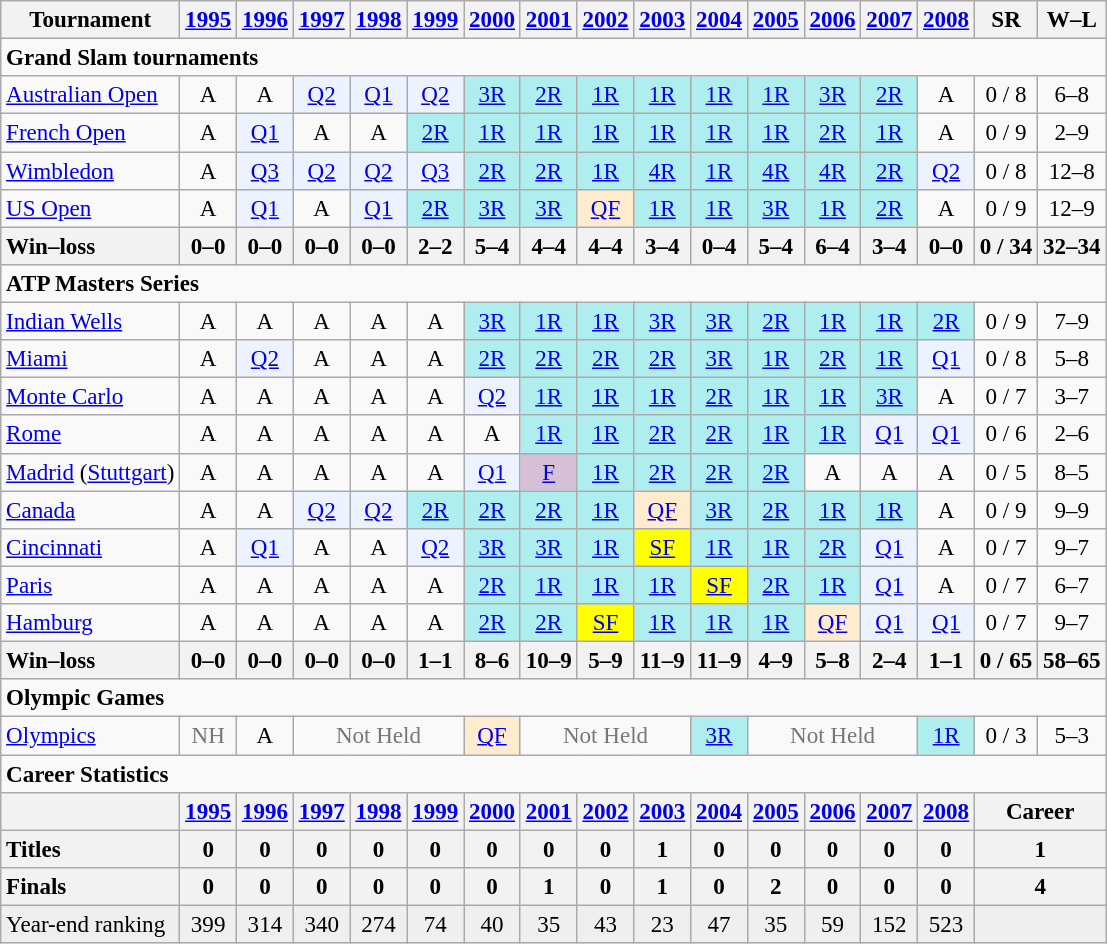<table class=wikitable style=text-align:center;font-size:96%>
<tr>
<th>Tournament</th>
<th><a href='#'>1995</a></th>
<th><a href='#'>1996</a></th>
<th><a href='#'>1997</a></th>
<th><a href='#'>1998</a></th>
<th><a href='#'>1999</a></th>
<th><a href='#'>2000</a></th>
<th><a href='#'>2001</a></th>
<th><a href='#'>2002</a></th>
<th><a href='#'>2003</a></th>
<th><a href='#'>2004</a></th>
<th><a href='#'>2005</a></th>
<th><a href='#'>2006</a></th>
<th><a href='#'>2007</a></th>
<th><a href='#'>2008</a></th>
<th>SR</th>
<th>W–L</th>
</tr>
<tr>
<td colspan="17" align="left"><strong>Grand Slam tournaments</strong></td>
</tr>
<tr>
<td align=left><a href='#'>Australian Open</a></td>
<td>A</td>
<td>A</td>
<td bgcolor=ecf2ff><a href='#'>Q2</a></td>
<td bgcolor=ecf2ff><a href='#'>Q1</a></td>
<td bgcolor=ecf2ff><a href='#'>Q2</a></td>
<td bgcolor=afeeee><a href='#'>3R</a></td>
<td bgcolor=afeeee><a href='#'>2R</a></td>
<td bgcolor=afeeee><a href='#'>1R</a></td>
<td bgcolor=afeeee><a href='#'>1R</a></td>
<td bgcolor=afeeee><a href='#'>1R</a></td>
<td bgcolor=afeeee><a href='#'>1R</a></td>
<td bgcolor=afeeee><a href='#'>3R</a></td>
<td bgcolor=afeeee><a href='#'>2R</a></td>
<td>A</td>
<td>0 / 8</td>
<td>6–8</td>
</tr>
<tr>
<td align=left><a href='#'>French Open</a></td>
<td>A</td>
<td bgcolor=ecf2ff><a href='#'>Q1</a></td>
<td>A</td>
<td>A</td>
<td bgcolor=afeeee><a href='#'>2R</a></td>
<td bgcolor=afeeee><a href='#'>1R</a></td>
<td bgcolor=afeeee><a href='#'>1R</a></td>
<td bgcolor=afeeee><a href='#'>1R</a></td>
<td bgcolor=afeeee><a href='#'>1R</a></td>
<td bgcolor=afeeee><a href='#'>1R</a></td>
<td bgcolor=afeeee><a href='#'>1R</a></td>
<td bgcolor=afeeee><a href='#'>2R</a></td>
<td bgcolor=afeeee><a href='#'>1R</a></td>
<td>A</td>
<td>0 / 9</td>
<td>2–9</td>
</tr>
<tr>
<td align=left><a href='#'>Wimbledon</a></td>
<td>A</td>
<td bgcolor=ecf2ff><a href='#'>Q3</a></td>
<td bgcolor=ecf2ff><a href='#'>Q2</a></td>
<td bgcolor=ecf2ff><a href='#'>Q2</a></td>
<td bgcolor=ecf2ff><a href='#'>Q3</a></td>
<td bgcolor=afeeee><a href='#'>2R</a></td>
<td bgcolor=afeeee><a href='#'>2R</a></td>
<td bgcolor=afeeee><a href='#'>1R</a></td>
<td bgcolor=afeeee><a href='#'>4R</a></td>
<td bgcolor=afeeee><a href='#'>1R</a></td>
<td bgcolor=afeeee><a href='#'>4R</a></td>
<td bgcolor=afeeee><a href='#'>4R</a></td>
<td bgcolor=afeeee><a href='#'>2R</a></td>
<td bgcolor=ecf2ff><a href='#'>Q2</a></td>
<td>0 / 8</td>
<td>12–8</td>
</tr>
<tr>
<td align=left><a href='#'>US Open</a></td>
<td>A</td>
<td bgcolor=ecf2ff><a href='#'>Q1</a></td>
<td>A</td>
<td bgcolor=ecf2ff><a href='#'>Q1</a></td>
<td bgcolor=afeeee><a href='#'>2R</a></td>
<td bgcolor=afeeee><a href='#'>3R</a></td>
<td bgcolor=afeeee><a href='#'>3R</a></td>
<td bgcolor=ffebcd><a href='#'>QF</a></td>
<td bgcolor=afeeee><a href='#'>1R</a></td>
<td bgcolor=afeeee><a href='#'>1R</a></td>
<td bgcolor=afeeee><a href='#'>3R</a></td>
<td bgcolor=afeeee><a href='#'>1R</a></td>
<td bgcolor=afeeee><a href='#'>2R</a></td>
<td>A</td>
<td>0 / 9</td>
<td>12–9</td>
</tr>
<tr>
<th style=text-align:left>Win–loss</th>
<th>0–0</th>
<th>0–0</th>
<th>0–0</th>
<th>0–0</th>
<th>2–2</th>
<th>5–4</th>
<th>4–4</th>
<th>4–4</th>
<th>3–4</th>
<th>0–4</th>
<th>5–4</th>
<th>6–4</th>
<th>3–4</th>
<th>0–0</th>
<th>0 / 34</th>
<th>32–34</th>
</tr>
<tr>
<td colspan=17 align=left><strong>ATP Masters Series</strong></td>
</tr>
<tr>
<td align=left><a href='#'>Indian Wells</a></td>
<td>A</td>
<td>A</td>
<td>A</td>
<td>A</td>
<td>A</td>
<td bgcolor=afeeee><a href='#'>3R</a></td>
<td bgcolor=afeeee><a href='#'>1R</a></td>
<td bgcolor=afeeee><a href='#'>1R</a></td>
<td bgcolor=afeeee><a href='#'>3R</a></td>
<td bgcolor=afeeee><a href='#'>3R</a></td>
<td bgcolor=afeeee><a href='#'>2R</a></td>
<td bgcolor=afeeee><a href='#'>1R</a></td>
<td bgcolor=afeeee><a href='#'>1R</a></td>
<td bgcolor=afeeee><a href='#'>2R</a></td>
<td>0 / 9</td>
<td>7–9</td>
</tr>
<tr>
<td align=left><a href='#'>Miami</a></td>
<td>A</td>
<td bgcolor=ecf2ff><a href='#'>Q2</a></td>
<td>A</td>
<td>A</td>
<td>A</td>
<td bgcolor=afeeee><a href='#'>2R</a></td>
<td bgcolor=afeeee><a href='#'>2R</a></td>
<td bgcolor=afeeee><a href='#'>2R</a></td>
<td bgcolor=afeeee><a href='#'>2R</a></td>
<td bgcolor=afeeee><a href='#'>3R</a></td>
<td bgcolor=afeeee><a href='#'>1R</a></td>
<td bgcolor=afeeee><a href='#'>2R</a></td>
<td bgcolor=afeeee><a href='#'>1R</a></td>
<td bgcolor=ecf2ff><a href='#'>Q1</a></td>
<td>0 / 8</td>
<td>5–8</td>
</tr>
<tr>
<td align=left><a href='#'>Monte Carlo</a></td>
<td>A</td>
<td>A</td>
<td>A</td>
<td>A</td>
<td>A</td>
<td bgcolor=ecf2ff><a href='#'>Q2</a></td>
<td bgcolor=afeeee><a href='#'>1R</a></td>
<td bgcolor=afeeee><a href='#'>1R</a></td>
<td bgcolor=afeeee><a href='#'>1R</a></td>
<td bgcolor=afeeee><a href='#'>2R</a></td>
<td bgcolor=afeeee><a href='#'>1R</a></td>
<td bgcolor=afeeee><a href='#'>1R</a></td>
<td bgcolor=afeeee><a href='#'>3R</a></td>
<td>A</td>
<td>0 / 7</td>
<td>3–7</td>
</tr>
<tr>
<td align=left><a href='#'>Rome</a></td>
<td>A</td>
<td>A</td>
<td>A</td>
<td>A</td>
<td>A</td>
<td>A</td>
<td bgcolor=afeeee><a href='#'>1R</a></td>
<td bgcolor=afeeee><a href='#'>1R</a></td>
<td bgcolor=afeeee><a href='#'>2R</a></td>
<td bgcolor=afeeee><a href='#'>2R</a></td>
<td bgcolor=afeeee><a href='#'>1R</a></td>
<td bgcolor=afeeee><a href='#'>1R</a></td>
<td bgcolor=ecf2ff><a href='#'>Q1</a></td>
<td bgcolor=ecf2ff><a href='#'>Q1</a></td>
<td>0 / 6</td>
<td>2–6</td>
</tr>
<tr>
<td align=left><a href='#'>Madrid</a> (<a href='#'>Stuttgart</a>)</td>
<td>A</td>
<td>A</td>
<td>A</td>
<td>A</td>
<td>A</td>
<td bgcolor=ecf2ff><a href='#'>Q1</a></td>
<td bgcolor=thistle><a href='#'>F</a></td>
<td bgcolor=afeeee><a href='#'>1R</a></td>
<td bgcolor=afeeee><a href='#'>2R</a></td>
<td bgcolor=afeeee><a href='#'>2R</a></td>
<td bgcolor=afeeee><a href='#'>2R</a></td>
<td>A</td>
<td>A</td>
<td>A</td>
<td>0 / 5</td>
<td>8–5</td>
</tr>
<tr>
<td align=left><a href='#'>Canada</a></td>
<td>A</td>
<td>A</td>
<td bgcolor=ecf2ff><a href='#'>Q2</a></td>
<td bgcolor=ecf2ff><a href='#'>Q2</a></td>
<td bgcolor=afeeee><a href='#'>2R</a></td>
<td bgcolor=afeeee><a href='#'>2R</a></td>
<td bgcolor=afeeee><a href='#'>2R</a></td>
<td bgcolor=afeeee><a href='#'>1R</a></td>
<td bgcolor=ffebcd><a href='#'>QF</a></td>
<td bgcolor=afeeee><a href='#'>3R</a></td>
<td bgcolor=afeeee><a href='#'>2R</a></td>
<td bgcolor=afeeee><a href='#'>1R</a></td>
<td bgcolor=afeeee><a href='#'>1R</a></td>
<td>A</td>
<td>0 / 9</td>
<td>9–9</td>
</tr>
<tr>
<td align=left><a href='#'>Cincinnati</a></td>
<td>A</td>
<td bgcolor=ecf2ff><a href='#'>Q1</a></td>
<td>A</td>
<td>A</td>
<td bgcolor=ecf2ff><a href='#'>Q2</a></td>
<td bgcolor=afeeee><a href='#'>3R</a></td>
<td bgcolor=afeeee><a href='#'>3R</a></td>
<td bgcolor=afeeee><a href='#'>1R</a></td>
<td bgcolor=yellow><a href='#'>SF</a></td>
<td bgcolor=afeeee><a href='#'>1R</a></td>
<td bgcolor=afeeee><a href='#'>1R</a></td>
<td bgcolor=afeeee><a href='#'>2R</a></td>
<td bgcolor=ecf2ff><a href='#'>Q1</a></td>
<td>A</td>
<td>0 / 7</td>
<td>9–7</td>
</tr>
<tr>
<td align=left><a href='#'>Paris</a></td>
<td>A</td>
<td>A</td>
<td>A</td>
<td>A</td>
<td>A</td>
<td bgcolor=afeeee><a href='#'>2R</a></td>
<td bgcolor=afeeee><a href='#'>1R</a></td>
<td bgcolor=afeeee><a href='#'>1R</a></td>
<td bgcolor=afeeee><a href='#'>1R</a></td>
<td bgcolor=yellow><a href='#'>SF</a></td>
<td bgcolor=afeeee><a href='#'>2R</a></td>
<td bgcolor=afeeee><a href='#'>1R</a></td>
<td bgcolor=ecf2ff><a href='#'>Q1</a></td>
<td>A</td>
<td>0 / 7</td>
<td>6–7</td>
</tr>
<tr>
<td align=left><a href='#'>Hamburg</a></td>
<td>A</td>
<td>A</td>
<td>A</td>
<td>A</td>
<td>A</td>
<td bgcolor=afeeee><a href='#'>2R</a></td>
<td bgcolor=afeeee><a href='#'>2R</a></td>
<td bgcolor=yellow><a href='#'>SF</a></td>
<td bgcolor=afeeee><a href='#'>1R</a></td>
<td bgcolor=afeeee><a href='#'>1R</a></td>
<td bgcolor=afeeee><a href='#'>1R</a></td>
<td bgcolor=ffebcd><a href='#'>QF</a></td>
<td bgcolor=ecf2ff><a href='#'>Q1</a></td>
<td bgcolor=ecf2ff><a href='#'>Q1</a></td>
<td>0 / 7</td>
<td>9–7</td>
</tr>
<tr>
<th style=text-align:left>Win–loss</th>
<th>0–0</th>
<th>0–0</th>
<th>0–0</th>
<th>0–0</th>
<th>1–1</th>
<th>8–6</th>
<th>10–9</th>
<th>5–9</th>
<th>11–9</th>
<th>11–9</th>
<th>4–9</th>
<th>5–8</th>
<th>2–4</th>
<th>1–1</th>
<th>0 / 65</th>
<th>58–65</th>
</tr>
<tr>
<td colspan="17" style="text-align:left;"><strong>Olympic Games</strong></td>
</tr>
<tr>
<td align=left><a href='#'>Olympics</a></td>
<td style=color:#767676>NH</td>
<td>A</td>
<td colspan=3 style=color:#767676>Not Held</td>
<td bgcolor=ffebcd><a href='#'>QF</a></td>
<td colspan=3 style=color:#767676>Not Held</td>
<td bgcolor=afeeee><a href='#'>3R</a></td>
<td colspan=3 style=color:#767676>Not Held</td>
<td bgcolor=afeeee><a href='#'>1R</a></td>
<td>0 / 3</td>
<td>5–3</td>
</tr>
<tr>
<td colspan="17" align="left"><strong>Career Statistics</strong></td>
</tr>
<tr>
<th></th>
<th><a href='#'>1995</a></th>
<th><a href='#'>1996</a></th>
<th><a href='#'>1997</a></th>
<th><a href='#'>1998</a></th>
<th><a href='#'>1999</a></th>
<th><a href='#'>2000</a></th>
<th><a href='#'>2001</a></th>
<th><a href='#'>2002</a></th>
<th><a href='#'>2003</a></th>
<th><a href='#'>2004</a></th>
<th><a href='#'>2005</a></th>
<th><a href='#'>2006</a></th>
<th><a href='#'>2007</a></th>
<th><a href='#'>2008</a></th>
<th colspan="3">Career</th>
</tr>
<tr>
<th style=text-align:left>Titles</th>
<th>0</th>
<th>0</th>
<th>0</th>
<th>0</th>
<th>0</th>
<th>0</th>
<th>0</th>
<th>0</th>
<th>1</th>
<th>0</th>
<th>0</th>
<th>0</th>
<th>0</th>
<th>0</th>
<th colspan="2">1</th>
</tr>
<tr>
<th style=text-align:left>Finals</th>
<th>0</th>
<th>0</th>
<th>0</th>
<th>0</th>
<th>0</th>
<th>0</th>
<th>1</th>
<th>0</th>
<th>1</th>
<th>0</th>
<th>2</th>
<th>0</th>
<th>0</th>
<th>0</th>
<th colspan="2">4</th>
</tr>
<tr bgcolor="efefef">
<td align=left>Year-end ranking</td>
<td>399</td>
<td>314</td>
<td>340</td>
<td>274</td>
<td>74</td>
<td>40</td>
<td>35</td>
<td>43</td>
<td>23</td>
<td>47</td>
<td>35</td>
<td>59</td>
<td>152</td>
<td>523</td>
<td colspan=2></td>
</tr>
</table>
